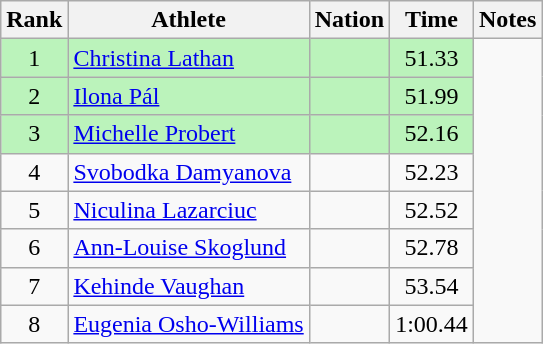<table class="wikitable sortable" style="text-align:center">
<tr>
<th>Rank</th>
<th>Athlete</th>
<th>Nation</th>
<th>Time</th>
<th>Notes</th>
</tr>
<tr style="background:#bbf3bb;">
<td>1</td>
<td align=left><a href='#'>Christina Lathan</a></td>
<td align=left></td>
<td>51.33</td>
</tr>
<tr style="background:#bbf3bb;">
<td>2</td>
<td align=left><a href='#'>Ilona Pál</a></td>
<td align=left></td>
<td>51.99</td>
</tr>
<tr style="background:#bbf3bb;">
<td>3</td>
<td align=left><a href='#'>Michelle Probert</a></td>
<td align=left></td>
<td>52.16</td>
</tr>
<tr>
<td>4</td>
<td align=left><a href='#'>Svobodka Damyanova</a></td>
<td align=left></td>
<td>52.23</td>
</tr>
<tr>
<td>5</td>
<td align=left><a href='#'>Niculina Lazarciuc</a></td>
<td align=left></td>
<td>52.52</td>
</tr>
<tr>
<td>6</td>
<td align=left><a href='#'>Ann-Louise Skoglund</a></td>
<td align=left></td>
<td>52.78</td>
</tr>
<tr>
<td>7</td>
<td align=left><a href='#'>Kehinde Vaughan</a></td>
<td align=left></td>
<td>53.54</td>
</tr>
<tr>
<td>8</td>
<td align=left><a href='#'>Eugenia Osho-Williams</a></td>
<td align=left></td>
<td>1:00.44</td>
</tr>
</table>
